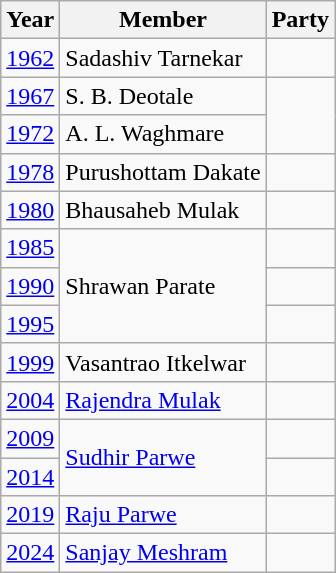<table class = wikitable>
<tr>
<th>Year</th>
<th>Member</th>
<th colspan=2>Party</th>
</tr>
<tr>
<td><a href='#'>1962</a></td>
<td>Sadashiv Tarnekar</td>
<td></td>
</tr>
<tr>
<td><a href='#'>1967</a></td>
<td>S. B. Deotale</td>
</tr>
<tr>
<td><a href='#'>1972</a></td>
<td>A. L. Waghmare</td>
</tr>
<tr>
<td><a href='#'>1978</a></td>
<td>Purushottam Dakate</td>
<td></td>
</tr>
<tr>
<td><a href='#'>1980</a></td>
<td>Bhausaheb Mulak</td>
</tr>
<tr>
<td><a href='#'>1985</a></td>
<td rowspan=3>Shrawan Parate</td>
<td></td>
</tr>
<tr>
<td><a href='#'>1990</a></td>
<td></td>
</tr>
<tr>
<td><a href='#'>1995</a></td>
</tr>
<tr>
<td><a href='#'>1999</a></td>
<td>Vasantrao Itkelwar</td>
<td></td>
</tr>
<tr>
<td><a href='#'>2004</a></td>
<td><a href='#'>Rajendra Mulak</a></td>
<td></td>
</tr>
<tr>
<td><a href='#'>2009</a></td>
<td rowspan=2><a href='#'>Sudhir Parwe</a></td>
<td></td>
</tr>
<tr>
<td><a href='#'>2014</a></td>
</tr>
<tr>
<td><a href='#'>2019</a></td>
<td><a href='#'>Raju Parwe</a></td>
<td></td>
</tr>
<tr>
<td><a href='#'>2024</a></td>
<td><a href='#'>Sanjay Meshram</a></td>
</tr>
</table>
